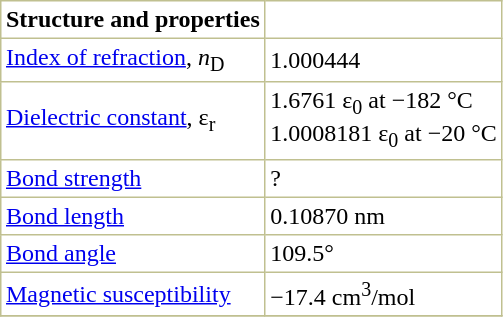<table border="1" cellspacing="0" cellpadding="3" style="margin: 0 0 0 0.5em; background: #FFFFFF; border-collapse: collapse; border-color: #C0C090;">
<tr>
<th>Structure and properties</th>
</tr>
<tr>
<td><a href='#'>Index of refraction</a>, <em>n</em><sub>D</sub></td>
<td>1.000444</td>
</tr>
<tr>
<td><a href='#'>Dielectric constant</a>, ε<sub>r</sub></td>
<td>1.6761 ε<sub>0</sub> at −182 °C<br>1.0008181 ε<sub>0</sub> at −20 °C</td>
</tr>
<tr>
<td><a href='#'>Bond strength</a></td>
<td>? </td>
</tr>
<tr>
<td><a href='#'>Bond length</a></td>
<td>0.10870 nm </td>
</tr>
<tr>
<td><a href='#'>Bond angle</a></td>
<td>109.5° </td>
</tr>
<tr>
<td><a href='#'>Magnetic susceptibility</a></td>
<td>−17.4 cm<sup>3</sup>/mol</td>
</tr>
<tr>
</tr>
</table>
